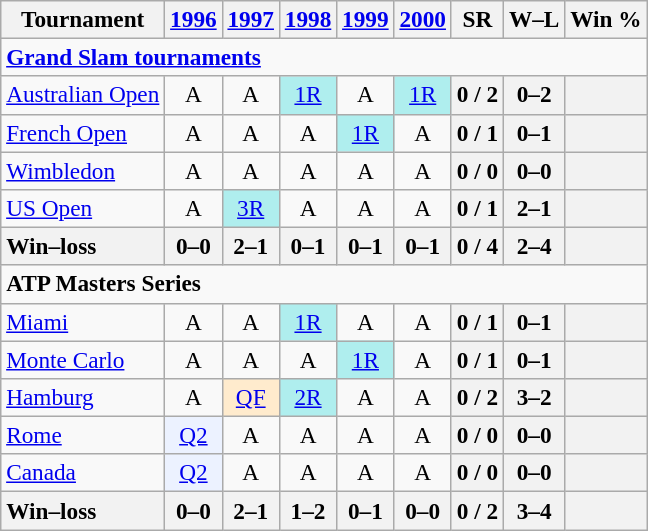<table class=wikitable style=text-align:center;font-size:97%>
<tr>
<th>Tournament</th>
<th><a href='#'>1996</a></th>
<th><a href='#'>1997</a></th>
<th><a href='#'>1998</a></th>
<th><a href='#'>1999</a></th>
<th><a href='#'>2000</a></th>
<th>SR</th>
<th>W–L</th>
<th>Win %</th>
</tr>
<tr>
<td colspan=23 align=left><strong><a href='#'>Grand Slam tournaments</a></strong></td>
</tr>
<tr>
<td align=left><a href='#'>Australian Open</a></td>
<td>A</td>
<td>A</td>
<td bgcolor=afeeee><a href='#'>1R</a></td>
<td>A</td>
<td bgcolor=afeeee><a href='#'>1R</a></td>
<th>0 / 2</th>
<th>0–2</th>
<th></th>
</tr>
<tr>
<td align=left><a href='#'>French Open</a></td>
<td>A</td>
<td>A</td>
<td>A</td>
<td bgcolor=afeeee><a href='#'>1R</a></td>
<td>A</td>
<th>0 / 1</th>
<th>0–1</th>
<th></th>
</tr>
<tr>
<td align=left><a href='#'>Wimbledon</a></td>
<td>A</td>
<td>A</td>
<td>A</td>
<td>A</td>
<td>A</td>
<th>0 / 0</th>
<th>0–0</th>
<th></th>
</tr>
<tr>
<td align=left><a href='#'>US Open</a></td>
<td>A</td>
<td bgcolor=afeeee><a href='#'>3R</a></td>
<td>A</td>
<td>A</td>
<td>A</td>
<th>0 / 1</th>
<th>2–1</th>
<th></th>
</tr>
<tr>
<th style=text-align:left>Win–loss</th>
<th>0–0</th>
<th>2–1</th>
<th>0–1</th>
<th>0–1</th>
<th>0–1</th>
<th>0 / 4</th>
<th>2–4</th>
<th></th>
</tr>
<tr>
<td colspan=23 align=left><strong>ATP Masters Series</strong></td>
</tr>
<tr>
<td align=left><a href='#'>Miami</a></td>
<td>A</td>
<td>A</td>
<td bgcolor=afeeee><a href='#'>1R</a></td>
<td>A</td>
<td>A</td>
<th>0 / 1</th>
<th>0–1</th>
<th></th>
</tr>
<tr>
<td align=left><a href='#'>Monte Carlo</a></td>
<td>A</td>
<td>A</td>
<td>A</td>
<td bgcolor=afeeee><a href='#'>1R</a></td>
<td>A</td>
<th>0 / 1</th>
<th>0–1</th>
<th></th>
</tr>
<tr>
<td align=left><a href='#'>Hamburg</a></td>
<td>A</td>
<td bgcolor=ffebcd><a href='#'>QF</a></td>
<td bgcolor=afeeee><a href='#'>2R</a></td>
<td>A</td>
<td>A</td>
<th>0 / 2</th>
<th>3–2</th>
<th></th>
</tr>
<tr>
<td align=left><a href='#'>Rome</a></td>
<td bgcolor=ecf2ff><a href='#'>Q2</a></td>
<td>A</td>
<td>A</td>
<td>A</td>
<td>A</td>
<th>0 / 0</th>
<th>0–0</th>
<th></th>
</tr>
<tr>
<td align=left><a href='#'>Canada</a></td>
<td bgcolor=ecf2ff><a href='#'>Q2</a></td>
<td>A</td>
<td>A</td>
<td>A</td>
<td>A</td>
<th>0 / 0</th>
<th>0–0</th>
<th></th>
</tr>
<tr>
<th style=text-align:left>Win–loss</th>
<th>0–0</th>
<th>2–1</th>
<th>1–2</th>
<th>0–1</th>
<th>0–0</th>
<th>0 / 2</th>
<th>3–4</th>
<th></th>
</tr>
</table>
